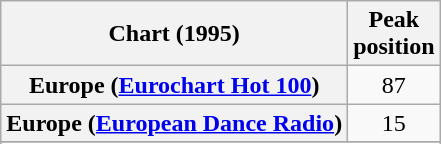<table class="wikitable sortable plainrowheaders" style="text-align:center">
<tr>
<th>Chart (1995)</th>
<th>Peak<br>position</th>
</tr>
<tr>
<th scope="row">Europe (<a href='#'>Eurochart Hot 100</a>)</th>
<td>87</td>
</tr>
<tr>
<th scope="row">Europe (<a href='#'>European Dance Radio</a>)</th>
<td>15</td>
</tr>
<tr>
</tr>
<tr>
</tr>
</table>
